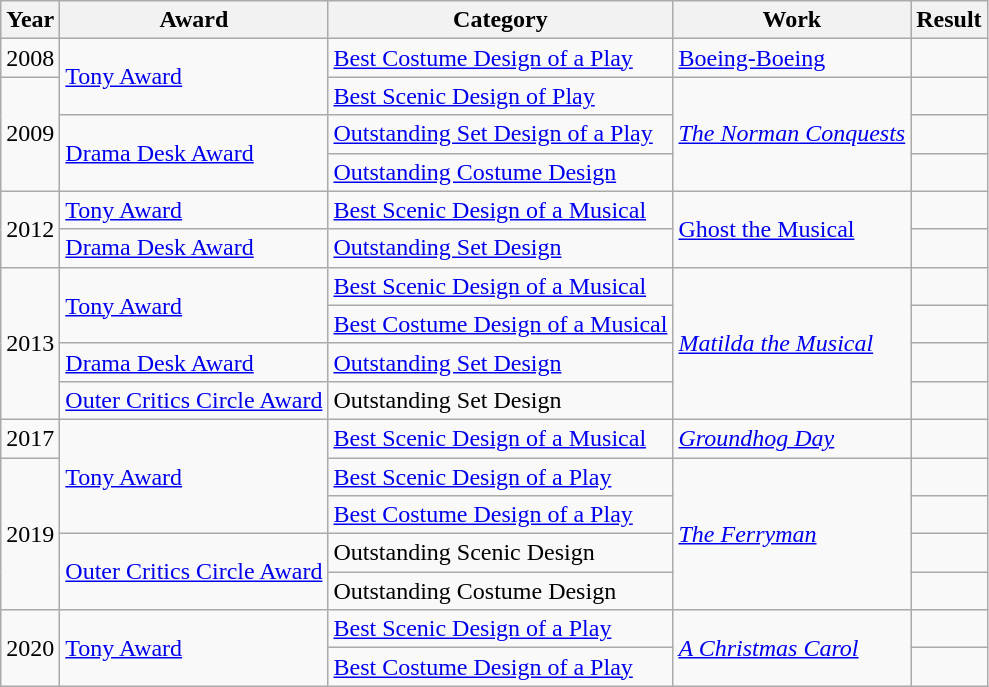<table class="wikitable sortable">
<tr>
<th>Year</th>
<th>Award</th>
<th>Category</th>
<th>Work</th>
<th>Result</th>
</tr>
<tr>
<td>2008</td>
<td rowspan="2"><a href='#'>Tony Award</a></td>
<td><a href='#'>Best Costume Design of a Play</a></td>
<td><a href='#'>Boeing-Boeing</a></td>
<td></td>
</tr>
<tr>
<td rowspan="3">2009</td>
<td><a href='#'>Best Scenic Design of Play</a></td>
<td rowspan="3"><em><a href='#'>The Norman Conquests</a></em></td>
<td></td>
</tr>
<tr>
<td rowspan="2"><a href='#'>Drama Desk Award</a></td>
<td><a href='#'>Outstanding Set Design of a Play</a></td>
<td></td>
</tr>
<tr>
<td><a href='#'>Outstanding Costume Design</a></td>
<td></td>
</tr>
<tr>
<td rowspan="2">2012</td>
<td><a href='#'>Tony Award</a></td>
<td><a href='#'>Best Scenic Design of a Musical</a></td>
<td rowspan="2"><a href='#'>Ghost the Musical</a></td>
<td></td>
</tr>
<tr>
<td><a href='#'>Drama Desk Award</a></td>
<td><a href='#'>Outstanding Set Design</a></td>
<td></td>
</tr>
<tr>
<td rowspan="4">2013</td>
<td rowspan="2"><a href='#'>Tony Award</a></td>
<td><a href='#'>Best Scenic Design of a Musical</a></td>
<td rowspan="4"><em><a href='#'>Matilda the Musical</a></em></td>
<td></td>
</tr>
<tr>
<td><a href='#'>Best Costume Design of a Musical</a></td>
<td></td>
</tr>
<tr>
<td><a href='#'>Drama Desk Award</a></td>
<td><a href='#'>Outstanding Set Design</a></td>
<td></td>
</tr>
<tr>
<td><a href='#'>Outer Critics Circle Award</a></td>
<td>Outstanding Set Design</td>
<td></td>
</tr>
<tr>
<td>2017</td>
<td rowspan="3"><a href='#'>Tony Award</a></td>
<td><a href='#'>Best Scenic Design of a Musical</a></td>
<td><em><a href='#'>Groundhog Day</a></em></td>
<td></td>
</tr>
<tr>
<td rowspan="4">2019</td>
<td><a href='#'>Best Scenic Design of a Play</a></td>
<td rowspan="4"><em><a href='#'>The Ferryman</a></em></td>
<td></td>
</tr>
<tr>
<td><a href='#'>Best Costume Design of a Play</a></td>
<td></td>
</tr>
<tr>
<td rowspan="2"><a href='#'>Outer Critics Circle Award</a></td>
<td>Outstanding Scenic Design</td>
<td></td>
</tr>
<tr>
<td>Outstanding Costume Design</td>
<td></td>
</tr>
<tr>
<td rowspan="2">2020</td>
<td rowspan="3"><a href='#'>Tony Award</a></td>
<td><a href='#'>Best Scenic Design of a Play</a></td>
<td rowspan="2"><em><a href='#'>A Christmas Carol</a></em></td>
<td></td>
</tr>
<tr>
<td><a href='#'>Best Costume Design of a Play</a></td>
<td></td>
</tr>
</table>
